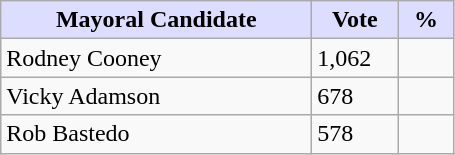<table class="wikitable">
<tr>
<th style="background:#ddf; width:200px;">Mayoral Candidate</th>
<th style="background:#ddf; width:50px;">Vote</th>
<th style="background:#ddf; width:30px;">%</th>
</tr>
<tr>
<td>Rodney Cooney</td>
<td>1,062</td>
<td></td>
</tr>
<tr>
<td>Vicky Adamson</td>
<td>678</td>
<td></td>
</tr>
<tr>
<td>Rob Bastedo</td>
<td>578</td>
<td></td>
</tr>
</table>
